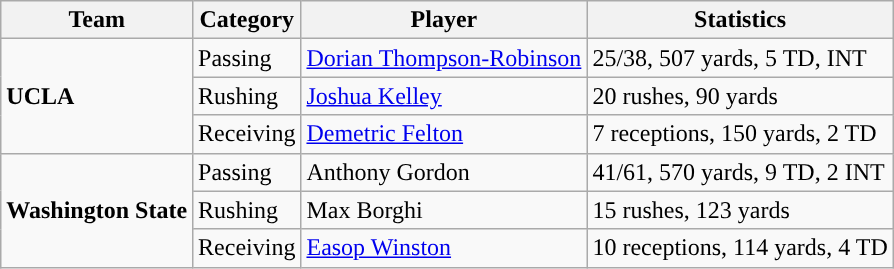<table class="wikitable" style="float: right;">
<tr>
<th>Team</th>
<th>Category</th>
<th>Player</th>
<th>Statistics</th>
</tr>
<tr>
<td rowspan=3><strong>UCLA</strong></td>
<td>Passing</td>
<td><a href='#'>Dorian Thompson-Robinson</a></td>
<td>25/38, 507 yards, 5 TD, INT</td>
</tr>
<tr>
<td>Rushing</td>
<td><a href='#'>Joshua Kelley</a></td>
<td>20 rushes, 90 yards</td>
</tr>
<tr>
<td>Receiving</td>
<td><a href='#'>Demetric Felton</a></td>
<td>7 receptions, 150 yards, 2 TD</td>
</tr>
<tr>
<td rowspan=3><strong>Washington State</strong></td>
<td>Passing</td>
<td>Anthony Gordon</td>
<td>41/61, 570 yards, 9 TD, 2 INT</td>
</tr>
<tr>
<td>Rushing</td>
<td>Max Borghi</td>
<td>15 rushes, 123 yards</td>
</tr>
<tr>
<td>Receiving</td>
<td><a href='#'>Easop Winston</a></td>
<td>10 receptions, 114 yards, 4 TD</td>
</tr>
</table>
